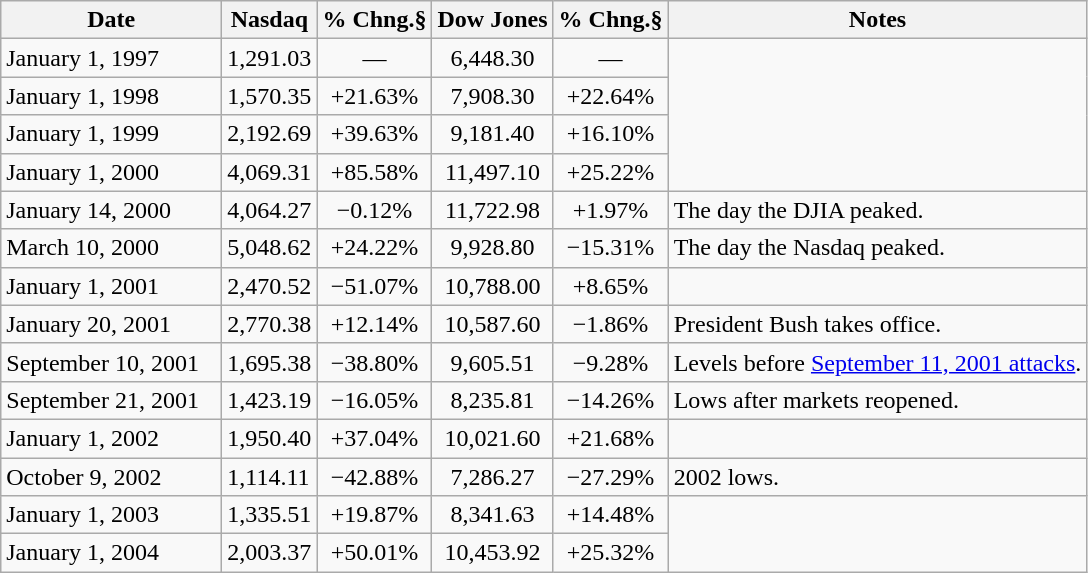<table class="wikitable">
<tr>
<th style="width:140px;">Date</th>
<th>Nasdaq</th>
<th>% Chng.§</th>
<th>Dow Jones</th>
<th>% Chng.§</th>
<th>Notes</th>
</tr>
<tr>
<td>January 1, 1997</td>
<td>1,291.03</td>
<td style="text-align:center;">—</td>
<td align=center>6,448.30</td>
<td style="text-align:center;">—</td>
</tr>
<tr>
<td>January 1, 1998</td>
<td>1,570.35</td>
<td align=center>+21.63%</td>
<td align=center>7,908.30</td>
<td align=center>+22.64%</td>
</tr>
<tr>
<td>January 1, 1999</td>
<td>2,192.69</td>
<td align=center>+39.63%</td>
<td align=center>9,181.40</td>
<td align=center>+16.10%</td>
</tr>
<tr>
<td>January 1, 2000</td>
<td>4,069.31</td>
<td align=center>+85.58%</td>
<td align=center>11,497.10</td>
<td align=center>+25.22%</td>
</tr>
<tr>
<td>January 14, 2000</td>
<td>4,064.27</td>
<td align=center>−0.12%</td>
<td align=center>11,722.98</td>
<td align=center>+1.97%</td>
<td>The day the DJIA peaked.</td>
</tr>
<tr>
<td>March 10, 2000</td>
<td>5,048.62</td>
<td align=center>+24.22%</td>
<td align=center>9,928.80</td>
<td align=center>−15.31%</td>
<td>The day the Nasdaq peaked.</td>
</tr>
<tr>
<td>January 1, 2001</td>
<td>2,470.52</td>
<td align=center>−51.07%</td>
<td align=center>10,788.00</td>
<td align=center>+8.65%</td>
</tr>
<tr>
<td>January 20, 2001</td>
<td>2,770.38</td>
<td align=center>+12.14%</td>
<td align=center>10,587.60</td>
<td align=center>−1.86%</td>
<td>President Bush takes office.</td>
</tr>
<tr>
<td>September 10, 2001</td>
<td>1,695.38</td>
<td align=center>−38.80%</td>
<td align=center>9,605.51</td>
<td align=center>−9.28%</td>
<td>Levels before <a href='#'>September 11, 2001 attacks</a>.</td>
</tr>
<tr>
<td>September 21, 2001</td>
<td>1,423.19</td>
<td align=center>−16.05%</td>
<td align=center>8,235.81</td>
<td align=center>−14.26%</td>
<td>Lows after markets reopened.</td>
</tr>
<tr>
<td>January 1, 2002</td>
<td>1,950.40</td>
<td align=center>+37.04%</td>
<td align=center>10,021.60</td>
<td align=center>+21.68%</td>
</tr>
<tr>
<td>October 9, 2002</td>
<td>1,114.11</td>
<td align=center>−42.88%</td>
<td align=center>7,286.27</td>
<td align=center>−27.29%</td>
<td>2002 lows.</td>
</tr>
<tr>
<td>January 1, 2003</td>
<td>1,335.51</td>
<td align=center>+19.87%</td>
<td align=center>8,341.63</td>
<td align=center>+14.48%</td>
</tr>
<tr>
<td>January 1, 2004</td>
<td>2,003.37</td>
<td align=center>+50.01%</td>
<td align=center>10,453.92</td>
<td align=center>+25.32%</td>
</tr>
</table>
